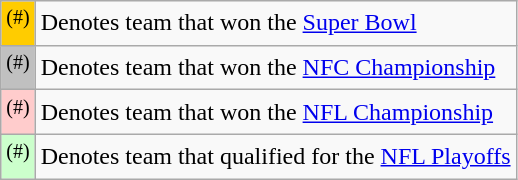<table class="wikitable">
<tr>
<td width="10" align="center" bgcolor="#ffcc00"><sup>(#)</sup></td>
<td>Denotes team that won the <a href='#'>Super Bowl</a></td>
</tr>
<tr>
<td width="10" align="center" bgcolor="#c0c0c0"><sup>(#)</sup></td>
<td>Denotes team that won the <a href='#'>NFC Championship</a></td>
</tr>
<tr>
<td width="10" align="center" bgcolor="#ffcccc"><sup>(#)</sup></td>
<td>Denotes team that won the <a href='#'>NFL Championship</a></td>
</tr>
<tr>
<td width="10" align="center" bgcolor="#ccffcc"><sup>(#)</sup></td>
<td>Denotes team that qualified for the <a href='#'>NFL Playoffs</a></td>
</tr>
</table>
